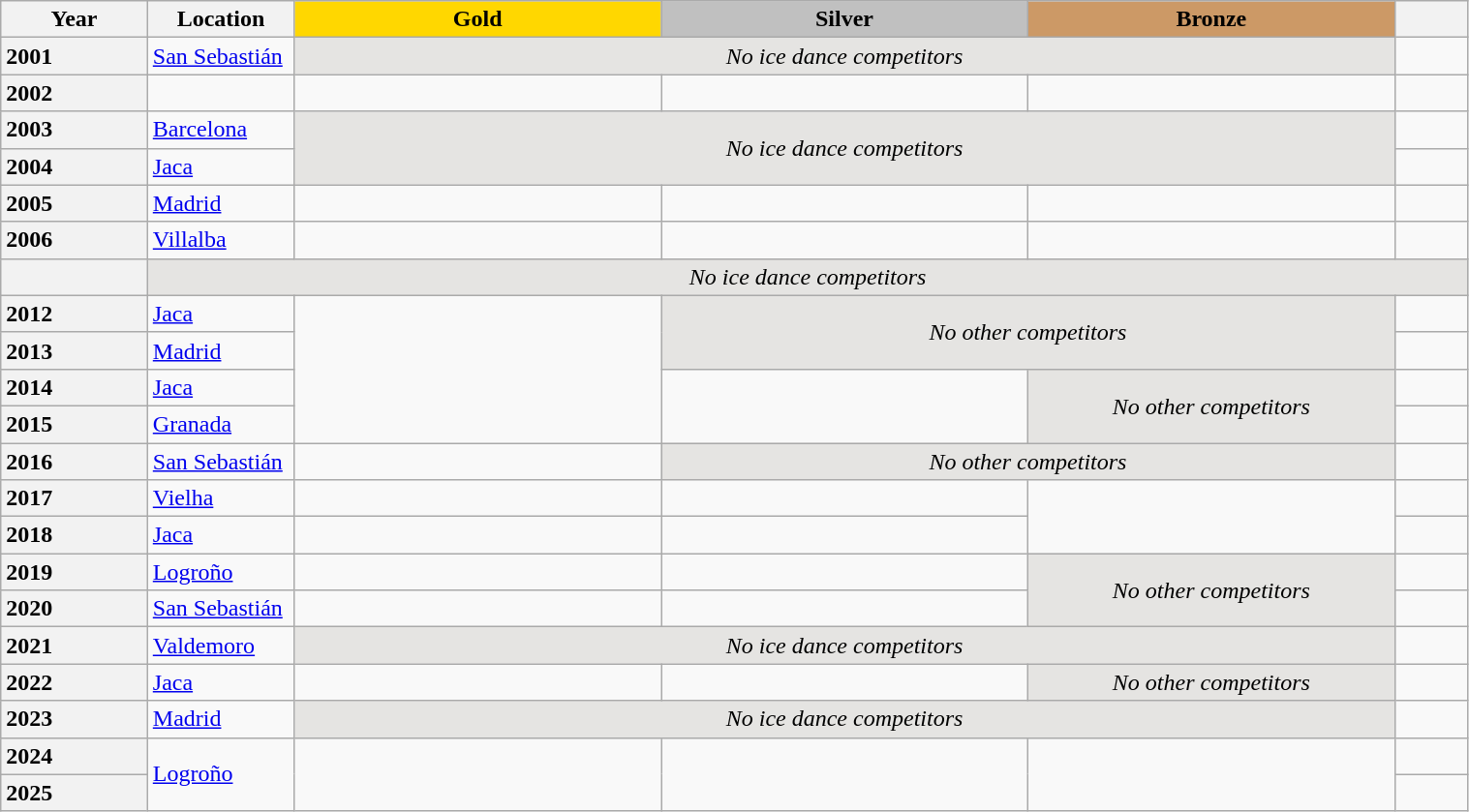<table class="wikitable unsortable" style="text-align:left; width:80%">
<tr>
<th scope="col" style="text-align:center; width:10%">Year</th>
<th scope="col" style="text-align:center; width:10%">Location</th>
<td scope="col" style="text-align:center; width:25%; background:gold"><strong>Gold</strong></td>
<td scope="col" style="text-align:center; width:25%; background:silver"><strong>Silver</strong></td>
<td scope="col" style="text-align:center; width:25%; background:#c96"><strong>Bronze</strong></td>
<th scope="col" style="text-align:center; width:5%"></th>
</tr>
<tr>
<th scope="row" style="text-align:left">2001</th>
<td><a href='#'>San Sebastián</a></td>
<td colspan="3" align="center" bgcolor="e5e4e2"><em>No ice dance competitors</em></td>
<td></td>
</tr>
<tr>
<th scope="row" style="text-align:left">2002</th>
<td></td>
<td></td>
<td></td>
<td></td>
<td></td>
</tr>
<tr>
<th scope="row" style="text-align:left">2003</th>
<td><a href='#'>Barcelona</a></td>
<td colspan="3" rowspan="2" align="center" bgcolor="e5e4e2"><em>No ice dance competitors</em></td>
<td></td>
</tr>
<tr>
<th scope="row" style="text-align:left">2004</th>
<td><a href='#'>Jaca</a></td>
<td></td>
</tr>
<tr>
<th scope="row" style="text-align:left">2005</th>
<td><a href='#'>Madrid</a></td>
<td></td>
<td></td>
<td></td>
<td></td>
</tr>
<tr>
<th scope="row" style="text-align:left">2006</th>
<td><a href='#'>Villalba</a></td>
<td></td>
<td></td>
<td></td>
<td></td>
</tr>
<tr>
<th scope="row" style="text-align:left"></th>
<td colspan="5" align="center" bgcolor="e5e4e2"><em>No ice dance competitors</em></td>
</tr>
<tr>
<th scope="row" style="text-align:left">2012</th>
<td><a href='#'>Jaca</a></td>
<td rowspan="4"></td>
<td colspan="2" rowspan="2" align="center" bgcolor="e5e4e2"><em>No other competitors</em></td>
<td></td>
</tr>
<tr>
<th scope="row" style="text-align:left">2013</th>
<td><a href='#'>Madrid</a></td>
<td></td>
</tr>
<tr>
<th scope="row" style="text-align:left">2014</th>
<td><a href='#'>Jaca</a></td>
<td rowspan="2"></td>
<td rowspan="2" align="center" bgcolor="e5e4e2"><em>No other competitors</em></td>
<td></td>
</tr>
<tr>
<th scope="row" style="text-align:left">2015</th>
<td><a href='#'>Granada</a></td>
<td></td>
</tr>
<tr>
<th scope="row" style="text-align:left">2016</th>
<td><a href='#'>San Sebastián</a></td>
<td></td>
<td colspan=2 align="center" bgcolor="e5e4e2"><em>No other competitors</em></td>
<td></td>
</tr>
<tr>
<th scope="row" style="text-align:left">2017</th>
<td><a href='#'>Vielha</a></td>
<td></td>
<td></td>
<td rowspan="2"></td>
<td></td>
</tr>
<tr>
<th scope="row" style="text-align:left">2018</th>
<td><a href='#'>Jaca</a></td>
<td></td>
<td></td>
<td></td>
</tr>
<tr>
<th scope="row" style="text-align:left">2019</th>
<td><a href='#'>Logroño</a></td>
<td></td>
<td></td>
<td rowspan="2" align="center" bgcolor="e5e4e2"><em>No other competitors</em></td>
<td></td>
</tr>
<tr>
<th scope="row" style="text-align:left">2020</th>
<td><a href='#'>San Sebastián</a></td>
<td></td>
<td></td>
<td></td>
</tr>
<tr>
<th scope="row" style="text-align:left">2021</th>
<td><a href='#'>Valdemoro</a></td>
<td colspan="3" align="center" bgcolor="e5e4e2"><em>No ice dance competitors</em></td>
<td></td>
</tr>
<tr>
<th scope="row" style="text-align:left">2022</th>
<td><a href='#'>Jaca</a></td>
<td></td>
<td></td>
<td align="center" bgcolor="e5e4e2"><em>No other competitors</em></td>
<td></td>
</tr>
<tr>
<th scope="row" style="text-align:left">2023</th>
<td><a href='#'>Madrid</a></td>
<td colspan="3" align="center" bgcolor="e5e4e2"><em>No ice dance competitors</em></td>
<td></td>
</tr>
<tr>
<th scope="row" style="text-align:left">2024</th>
<td rowspan="2"><a href='#'>Logroño</a></td>
<td rowspan="2"></td>
<td rowspan="2"></td>
<td rowspan="2"></td>
<td></td>
</tr>
<tr>
<th scope="row" style="text-align:left">2025</th>
<td></td>
</tr>
</table>
